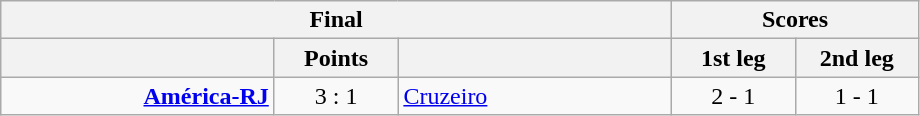<table class="wikitable" style="text-align:center;">
<tr>
<th colspan=3>Final</th>
<th colspan=3>Scores</th>
</tr>
<tr>
<th width="175"></th>
<th width="75">Points</th>
<th width="175"></th>
<th width="75">1st leg</th>
<th width="75">2nd leg</th>
</tr>
<tr>
<td align=right><strong><a href='#'>América-RJ</a></strong></td>
<td>3 : 1</td>
<td align=left><a href='#'>Cruzeiro</a></td>
<td>2 - 1</td>
<td>1 - 1</td>
</tr>
</table>
